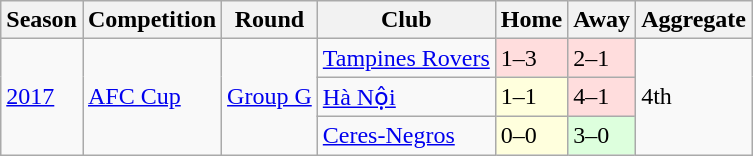<table class="wikitable">
<tr>
<th>Season</th>
<th>Competition</th>
<th>Round</th>
<th>Club</th>
<th>Home</th>
<th>Away</th>
<th>Aggregate</th>
</tr>
<tr>
<td rowspan="3"><a href='#'>2017</a></td>
<td rowspan="3"><a href='#'>AFC Cup</a></td>
<td rowspan="3"><a href='#'>Group G</a></td>
<td> <a href='#'>Tampines Rovers</a></td>
<td style="background:#fdd;">1–3</td>
<td style="background:#fdd;">2–1</td>
<td rowspan="3">4th</td>
</tr>
<tr>
<td> <a href='#'>Hà Nội</a></td>
<td style="background:#ffd;">1–1</td>
<td style="background:#fdd;">4–1</td>
</tr>
<tr>
<td> <a href='#'>Ceres-Negros</a></td>
<td style="background:#ffd;">0–0</td>
<td style="background:#dfd;">3–0</td>
</tr>
</table>
